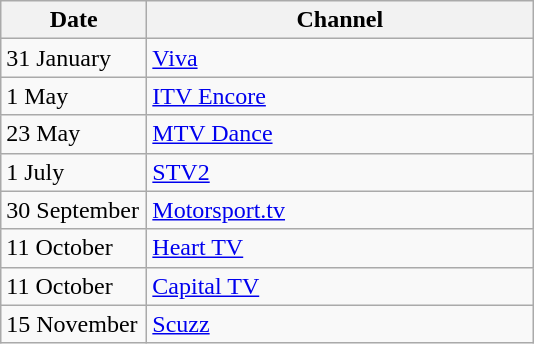<table class="wikitable">
<tr>
<th width=90>Date</th>
<th width=250>Channel</th>
</tr>
<tr>
<td>31 January</td>
<td><a href='#'>Viva</a></td>
</tr>
<tr>
<td>1 May</td>
<td><a href='#'>ITV Encore</a></td>
</tr>
<tr>
<td>23 May</td>
<td><a href='#'>MTV Dance</a></td>
</tr>
<tr>
<td>1 July</td>
<td><a href='#'>STV2</a></td>
</tr>
<tr>
<td>30 September</td>
<td><a href='#'>Motorsport.tv</a></td>
</tr>
<tr>
<td>11 October</td>
<td><a href='#'>Heart TV</a></td>
</tr>
<tr>
<td>11 October</td>
<td><a href='#'>Capital TV</a></td>
</tr>
<tr>
<td>15 November</td>
<td><a href='#'>Scuzz</a></td>
</tr>
</table>
